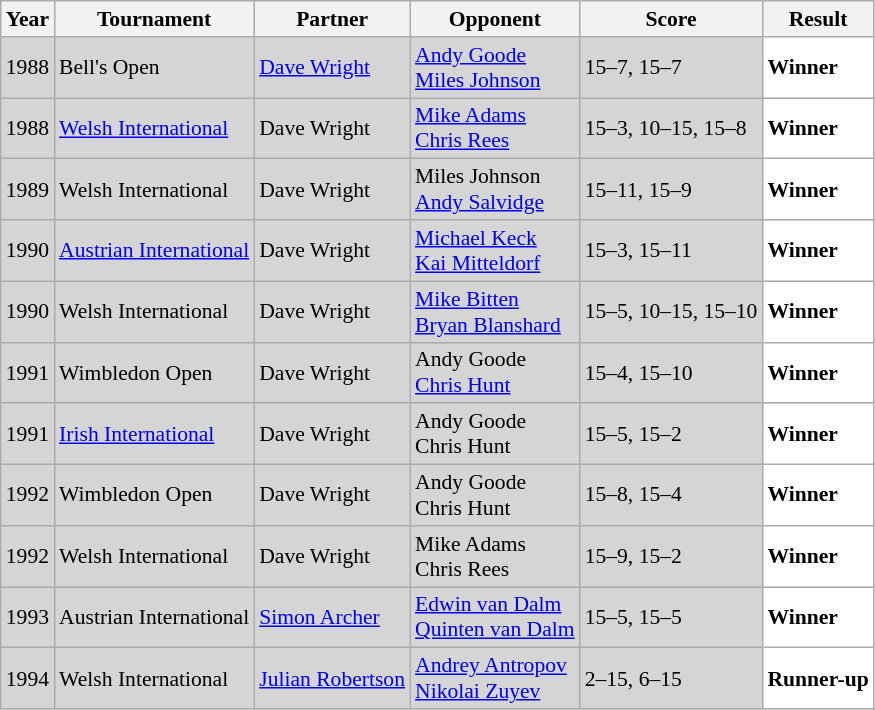<table class="sortable wikitable" style="font-size: 90%;">
<tr>
<th>Year</th>
<th>Tournament</th>
<th>Partner</th>
<th>Opponent</th>
<th>Score</th>
<th>Result</th>
</tr>
<tr style="background:#D5D5D5">
<td align="center">1988</td>
<td align="left">Bell's Open</td>
<td align="left"> <a href='#'>Dave Wright</a></td>
<td align="left"> <a href='#'>Andy Goode</a> <br>  <a href='#'>Miles Johnson</a></td>
<td align="left">15–7, 15–7</td>
<td style="text-align:left; background:white"> <strong>Winner</strong></td>
</tr>
<tr style="background:#D5D5D5">
<td align="center">1988</td>
<td align="left"><a href='#'>Welsh International</a></td>
<td align="left"> Dave Wright</td>
<td align="left"> <a href='#'>Mike Adams</a><br> <a href='#'>Chris Rees</a></td>
<td align="left">15–3, 10–15, 15–8</td>
<td style="text-align:left; background:white"> <strong>Winner</strong></td>
</tr>
<tr style="background:#D5D5D5">
<td align="center">1989</td>
<td align="left">Welsh International</td>
<td align="left"> Dave Wright</td>
<td align="left"> Miles Johnson <br>  <a href='#'>Andy Salvidge</a></td>
<td align="left">15–11, 15–9</td>
<td style="text-align:left; background:white"> <strong>Winner</strong></td>
</tr>
<tr style="background:#D5D5D5">
<td align="center">1990</td>
<td align="left"><a href='#'>Austrian International</a></td>
<td align="left"> Dave Wright</td>
<td align="left"> <a href='#'>Michael Keck</a> <br>  <a href='#'>Kai Mitteldorf</a></td>
<td align="left">15–3, 15–11</td>
<td style="text-align:left; background:white"> <strong>Winner</strong></td>
</tr>
<tr style="background:#D5D5D5">
<td align="center">1990</td>
<td align="left">Welsh International</td>
<td align="left"> Dave Wright</td>
<td align="left"> <a href='#'>Mike Bitten</a> <br>  <a href='#'>Bryan Blanshard</a></td>
<td align="left">15–5, 10–15, 15–10</td>
<td style="text-align:left; background:white"> <strong>Winner</strong></td>
</tr>
<tr style="background:#D5D5D5">
<td align="center">1991</td>
<td align="left">Wimbledon Open</td>
<td align="left"> Dave Wright</td>
<td align="left"> Andy Goode<br>  <a href='#'>Chris Hunt</a></td>
<td align="left">15–4, 15–10</td>
<td style="text-align:left; background:white"> <strong>Winner</strong></td>
</tr>
<tr style="background:#D5D5D5">
<td align="center">1991</td>
<td align="left"><a href='#'>Irish International</a></td>
<td align="left"> Dave Wright</td>
<td align="left"> Andy Goode <br>  Chris Hunt</td>
<td align="left">15–5, 15–2</td>
<td style="text-align:left; background:white"> <strong>Winner</strong></td>
</tr>
<tr style="background:#D5D5D5">
<td align="center">1992</td>
<td align="left">Wimbledon Open</td>
<td align="left"> Dave Wright</td>
<td align="left"> Andy Goode<br>  Chris Hunt</td>
<td align="left">15–8, 15–4</td>
<td style="text-align:left; background:white"> <strong>Winner</strong></td>
</tr>
<tr style="background:#D5D5D5">
<td align="center">1992</td>
<td align="left">Welsh International</td>
<td align="left"> Dave Wright</td>
<td align="left"> Mike Adams <br>  Chris Rees</td>
<td align="left">15–9, 15–2</td>
<td style="text-align:left; background:white"> <strong>Winner</strong></td>
</tr>
<tr style="background:#D5D5D5">
<td align="center">1993</td>
<td align="left">Austrian International</td>
<td align="left"> <a href='#'>Simon Archer</a></td>
<td align="left"> <a href='#'>Edwin van Dalm</a> <br>  <a href='#'>Quinten van Dalm</a></td>
<td align="left">15–5, 15–5</td>
<td style="text-align:left; background:white"> <strong>Winner</strong></td>
</tr>
<tr style="background:#D5D5D5">
<td align="center">1994</td>
<td align="left">Welsh International</td>
<td align="left"> <a href='#'>Julian Robertson</a></td>
<td align="left"> <a href='#'>Andrey Antropov</a> <br>  <a href='#'>Nikolai Zuyev</a></td>
<td align="left">2–15, 6–15</td>
<td style="text-align:left; background:white"> <strong>Runner-up</strong></td>
</tr>
</table>
